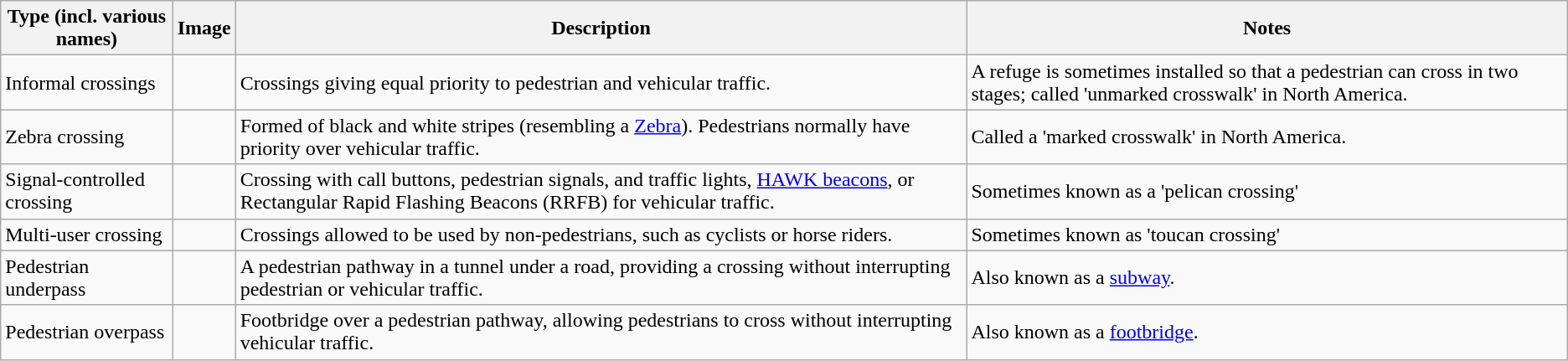<table class="wikitable">
<tr>
<th>Type (incl. various names)</th>
<th>Image</th>
<th>Description</th>
<th>Notes</th>
</tr>
<tr>
<td>Informal crossings</td>
<td></td>
<td>Crossings giving equal priority to pedestrian and vehicular traffic.</td>
<td>A refuge is sometimes installed so that a pedestrian can cross in two stages; called 'unmarked crosswalk' in North America.</td>
</tr>
<tr>
<td>Zebra crossing</td>
<td></td>
<td>Formed of black and white stripes (resembling a <a href='#'>Zebra</a>). Pedestrians normally have priority over vehicular traffic.</td>
<td>Called a 'marked crosswalk' in North America.</td>
</tr>
<tr>
<td>Signal-controlled crossing</td>
<td></td>
<td>Crossing with call buttons, pedestrian signals, and traffic lights, <a href='#'>HAWK beacons</a>, or Rectangular Rapid Flashing Beacons (RRFB) for vehicular traffic.</td>
<td>Sometimes known as a 'pelican crossing'</td>
</tr>
<tr>
<td>Multi-user crossing</td>
<td></td>
<td>Crossings allowed to be used by non-pedestrians, such as cyclists or horse riders.</td>
<td>Sometimes known as 'toucan crossing'</td>
</tr>
<tr>
<td>Pedestrian underpass</td>
<td></td>
<td>A pedestrian pathway in a tunnel under a road, providing a crossing without interrupting pedestrian or vehicular traffic.</td>
<td>Also known as a <a href='#'>subway</a>.</td>
</tr>
<tr>
<td>Pedestrian overpass</td>
<td></td>
<td>Footbridge over a pedestrian pathway, allowing pedestrians to cross without interrupting vehicular traffic.</td>
<td>Also known as a <a href='#'>footbridge</a>.</td>
</tr>
</table>
